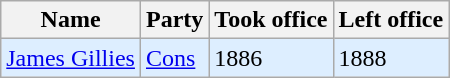<table class="wikitable">
<tr>
<th>Name</th>
<th>Party</th>
<th>Took office</th>
<th>Left office</th>
</tr>
<tr bgcolor=#DDEEFF>
<td><a href='#'>James Gillies</a></td>
<td><a href='#'>Cons</a></td>
<td>1886</td>
<td>1888</td>
</tr>
</table>
